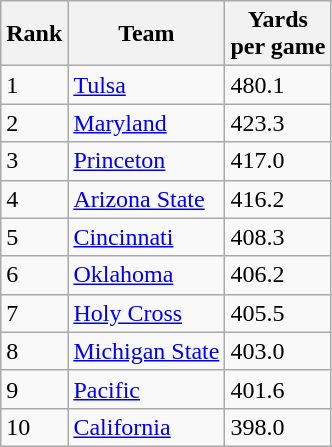<table class="wikitable sortable">
<tr>
<th>Rank</th>
<th>Team</th>
<th>Yards<br>per game</th>
</tr>
<tr>
<td>1</td>
<td><a href='#'>Tulsa</a></td>
<td>480.1</td>
</tr>
<tr>
<td>2</td>
<td><a href='#'>Maryland</a></td>
<td>423.3</td>
</tr>
<tr>
<td>3</td>
<td><a href='#'>Princeton</a></td>
<td>417.0</td>
</tr>
<tr>
<td>4</td>
<td><a href='#'>Arizona State</a></td>
<td>416.2</td>
</tr>
<tr>
<td>5</td>
<td><a href='#'>Cincinnati</a></td>
<td>408.3</td>
</tr>
<tr>
<td>6</td>
<td><a href='#'>Oklahoma</a></td>
<td>406.2</td>
</tr>
<tr>
<td>7</td>
<td><a href='#'>Holy Cross</a></td>
<td>405.5</td>
</tr>
<tr>
<td>8</td>
<td><a href='#'>Michigan State</a></td>
<td>403.0</td>
</tr>
<tr>
<td>9</td>
<td><a href='#'>Pacific</a></td>
<td>401.6</td>
</tr>
<tr>
<td>10</td>
<td><a href='#'>California</a></td>
<td>398.0</td>
</tr>
</table>
